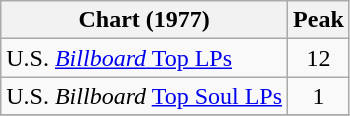<table class="wikitable">
<tr>
<th>Chart (1977)</th>
<th>Peak<br></th>
</tr>
<tr>
<td>U.S. <a href='#'><em>Billboard</em> Top LPs</a></td>
<td align="center">12</td>
</tr>
<tr>
<td>U.S. <em>Billboard</em> <a href='#'>Top Soul LPs</a></td>
<td align="center">1</td>
</tr>
<tr>
</tr>
</table>
